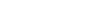<table style="margin-left:1.6em;border:0" cellpadding="2">
<tr valign=center bgcolor="white">
<td style="padding-right:4em;"></td>
<td></td>
</tr>
</table>
